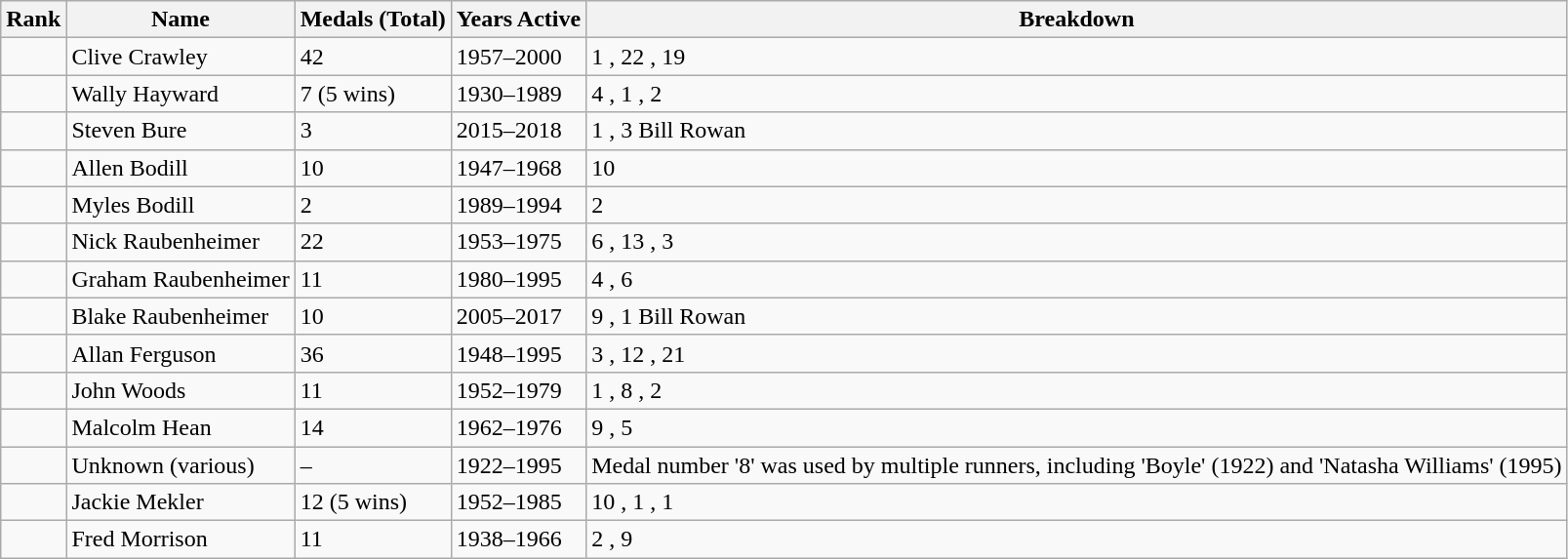<table class="wikitable sortable">
<tr>
<th>Rank</th>
<th>Name</th>
<th>Medals (Total)</th>
<th>Years Active</th>
<th>Breakdown</th>
</tr>
<tr>
<td></td>
<td>Clive Crawley</td>
<td>42</td>
<td>1957–2000</td>
<td>1 , 22 , 19 </td>
</tr>
<tr>
<td></td>
<td>Wally Hayward</td>
<td>7 (5 wins)</td>
<td>1930–1989</td>
<td>4 , 1 , 2 </td>
</tr>
<tr>
<td></td>
<td>Steven Bure</td>
<td>3</td>
<td>2015–2018</td>
<td>1 , 3 Bill Rowan</td>
</tr>
<tr>
<td></td>
<td>Allen Bodill</td>
<td>10</td>
<td>1947–1968</td>
<td>10 </td>
</tr>
<tr>
<td></td>
<td>Myles Bodill</td>
<td>2</td>
<td>1989–1994</td>
<td>2 </td>
</tr>
<tr>
<td></td>
<td>Nick Raubenheimer</td>
<td>22</td>
<td>1953–1975</td>
<td>6 , 13 , 3 </td>
</tr>
<tr>
<td></td>
<td>Graham Raubenheimer</td>
<td>11</td>
<td>1980–1995</td>
<td>4 , 6 </td>
</tr>
<tr>
<td></td>
<td>Blake Raubenheimer</td>
<td>10</td>
<td>2005–2017</td>
<td>9 , 1 Bill Rowan</td>
</tr>
<tr>
<td></td>
<td>Allan Ferguson</td>
<td>36</td>
<td>1948–1995</td>
<td>3 , 12 , 21 </td>
</tr>
<tr>
<td></td>
<td>John Woods</td>
<td>11</td>
<td>1952–1979</td>
<td>1 , 8 , 2 </td>
</tr>
<tr>
<td></td>
<td>Malcolm Hean</td>
<td>14</td>
<td>1962–1976</td>
<td>9 , 5 </td>
</tr>
<tr>
<td></td>
<td>Unknown (various)</td>
<td>–</td>
<td>1922–1995</td>
<td>Medal number '8' was used by multiple runners, including 'Boyle' (1922) and 'Natasha Williams' (1995)</td>
</tr>
<tr>
<td></td>
<td>Jackie Mekler</td>
<td>12 (5 wins)</td>
<td>1952–1985</td>
<td>10 , 1 , 1 </td>
</tr>
<tr>
<td></td>
<td>Fred Morrison</td>
<td>11</td>
<td>1938–1966</td>
<td>2 , 9 </td>
</tr>
</table>
